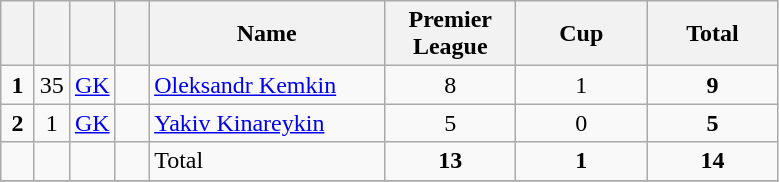<table class="wikitable" style="text-align:center">
<tr>
<th width=15></th>
<th width=15></th>
<th width=15></th>
<th width=15></th>
<th width=150>Name</th>
<th width=80><strong>Premier League</strong></th>
<th width=80><strong>Cup</strong></th>
<th width=80>Total</th>
</tr>
<tr>
<td><strong>1</strong></td>
<td>35</td>
<td><a href='#'>GK</a></td>
<td></td>
<td align=left><a href='#'>Oleksandr Kemkin</a></td>
<td>8</td>
<td>1</td>
<td><strong>9</strong></td>
</tr>
<tr>
<td><strong>2</strong></td>
<td>1</td>
<td><a href='#'>GK</a></td>
<td></td>
<td align=left><a href='#'>Yakiv Kinareykin</a></td>
<td>5</td>
<td>0</td>
<td><strong>5</strong></td>
</tr>
<tr>
<td></td>
<td></td>
<td></td>
<td></td>
<td align=left>Total</td>
<td><strong>13</strong></td>
<td><strong>1</strong></td>
<td><strong>14</strong></td>
</tr>
<tr>
</tr>
</table>
